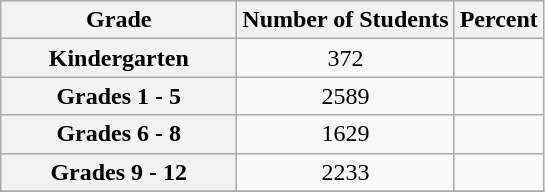<table class="wikitable">
<tr>
<th align="left" width="150pt">Grade</th>
<th align="center">Number of Students</th>
<th align="center">Percent</th>
</tr>
<tr>
<th align="left" width="150pt">Kindergarten</th>
<td align="center">372 </td>
<td align="right"></td>
</tr>
<tr>
<th align="left" width="150pt">Grades 1 - 5</th>
<td align="center">2589 </td>
<td align="right"></td>
</tr>
<tr>
<th align="left" width="150pt">Grades 6 - 8</th>
<td align="center">1629 </td>
<td align="right"></td>
</tr>
<tr>
<th align="left" width="150pt">Grades 9 - 12</th>
<td align="center">2233</td>
<td align="right"></td>
</tr>
<tr>
</tr>
</table>
